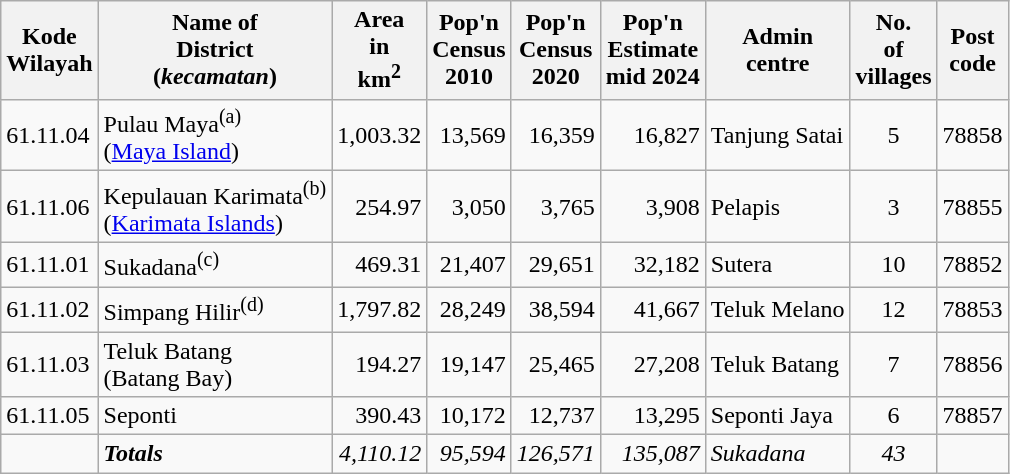<table class="sortable wikitable">
<tr>
<th>Kode <br>Wilayah</th>
<th>Name of<br>District<br>(<em>kecamatan</em>)</th>
<th>Area <br> in<br>km<sup>2</sup></th>
<th>Pop'n<br>Census<br>2010</th>
<th>Pop'n<br>Census<br>2020</th>
<th>Pop'n<br>Estimate<br>mid 2024</th>
<th>Admin<br>centre</th>
<th>No.<br>of<br>villages</th>
<th>Post<br>code</th>
</tr>
<tr>
<td>61.11.04</td>
<td>Pulau Maya<sup>(a)</sup> <br>(<a href='#'>Maya Island</a>)</td>
<td align="right">1,003.32</td>
<td align="right">13,569</td>
<td align="right">16,359</td>
<td align="right">16,827</td>
<td>Tanjung Satai</td>
<td align="center">5</td>
<td>78858</td>
</tr>
<tr>
<td>61.11.06</td>
<td>Kepulauan Karimata<sup>(b)</sup><br>(<a href='#'>Karimata Islands</a>)</td>
<td align="right">254.97</td>
<td align="right">3,050</td>
<td align="right">3,765</td>
<td align="right">3,908</td>
<td>Pelapis</td>
<td align="center">3</td>
<td>78855</td>
</tr>
<tr>
<td>61.11.01</td>
<td>Sukadana<sup>(c)</sup></td>
<td align="right">469.31</td>
<td align="right">21,407</td>
<td align="right">29,651</td>
<td align="right">32,182</td>
<td>Sutera</td>
<td align="center">10</td>
<td>78852</td>
</tr>
<tr>
<td>61.11.02</td>
<td>Simpang Hilir<sup>(d)</sup></td>
<td align="right">1,797.82</td>
<td align="right">28,249</td>
<td align="right">38,594</td>
<td align="right">41,667</td>
<td>Teluk Melano</td>
<td align="center">12</td>
<td>78853</td>
</tr>
<tr>
<td>61.11.03</td>
<td>Teluk Batang <br>(Batang Bay)</td>
<td align="right">194.27</td>
<td align="right">19,147</td>
<td align="right">25,465</td>
<td align="right">27,208</td>
<td>Teluk Batang</td>
<td align="center">7</td>
<td>78856</td>
</tr>
<tr>
<td>61.11.05</td>
<td>Seponti</td>
<td align="right">390.43</td>
<td align="right">10,172</td>
<td align="right">12,737</td>
<td align="right">13,295</td>
<td>Seponti Jaya</td>
<td align="center">6</td>
<td>78857</td>
</tr>
<tr>
<td></td>
<td><strong><em>Totals</em></strong></td>
<td align="right"><em>4,110.12</em></td>
<td align="right"><em>95,594</em></td>
<td align="right"><em>126,571</em></td>
<td align="right"><em>135,087</em></td>
<td><em>Sukadana</em></td>
<td align="center"><em>43</em></td>
<td></td>
</tr>
</table>
